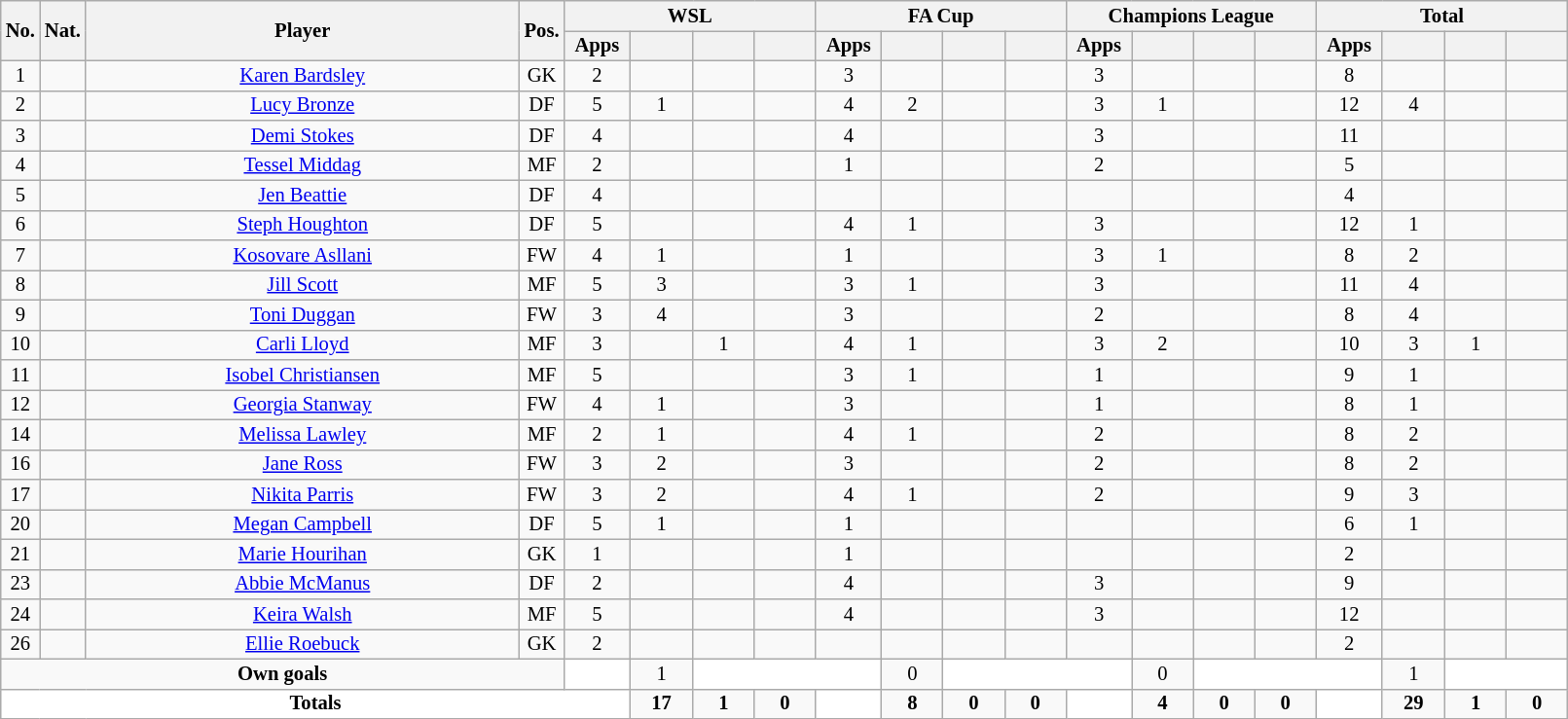<table class="wikitable sortable alternance"  style="font-size:86%; text-align:center; line-height:14px; width:85%;">
<tr>
<th rowspan="2" style="width:10px;"><strong>No.</strong></th>
<th rowspan="2" style="width:10px;"><strong>Nat.</strong></th>
<th rowspan="2" scope=col style="width:325px;"><strong>Player</strong></th>
<th rowspan="2" style="width:10px;"><strong>Pos.</strong></th>
<th colspan="4"><strong>WSL</strong></th>
<th colspan="4"><strong>FA Cup</strong></th>
<th colspan="4"><strong>Champions League</strong></th>
<th colspan="4"><strong>Total</strong></th>
</tr>
<tr style="text-align:center;">
<th width=40><strong>Apps</strong></th>
<th width=40></th>
<th width=40></th>
<th width=40></th>
<th width=40><strong>Apps</strong></th>
<th width=40></th>
<th width=40></th>
<th width=40></th>
<th width=40><strong>Apps</strong></th>
<th width=40></th>
<th width=40></th>
<th width=40></th>
<th width=40><strong>Apps</strong></th>
<th width=40></th>
<th width=40></th>
<th width=40></th>
</tr>
<tr>
<td>1</td>
<td></td>
<td><a href='#'>Karen Bardsley</a></td>
<td>GK</td>
<td>2</td>
<td></td>
<td></td>
<td></td>
<td>3</td>
<td></td>
<td></td>
<td></td>
<td>3</td>
<td></td>
<td></td>
<td></td>
<td>8</td>
<td></td>
<td></td>
<td></td>
</tr>
<tr>
<td>2</td>
<td></td>
<td><a href='#'>Lucy Bronze</a></td>
<td>DF</td>
<td>5</td>
<td>1</td>
<td></td>
<td></td>
<td>4</td>
<td>2</td>
<td></td>
<td></td>
<td>3</td>
<td>1</td>
<td></td>
<td></td>
<td>12</td>
<td>4</td>
<td></td>
<td></td>
</tr>
<tr>
<td>3</td>
<td></td>
<td><a href='#'>Demi Stokes</a></td>
<td>DF</td>
<td>4</td>
<td></td>
<td></td>
<td></td>
<td>4</td>
<td></td>
<td></td>
<td></td>
<td>3</td>
<td></td>
<td></td>
<td></td>
<td>11</td>
<td></td>
<td></td>
<td></td>
</tr>
<tr>
<td>4</td>
<td></td>
<td><a href='#'>Tessel Middag</a></td>
<td>MF</td>
<td>2</td>
<td></td>
<td></td>
<td></td>
<td>1</td>
<td></td>
<td></td>
<td></td>
<td>2</td>
<td></td>
<td></td>
<td></td>
<td>5</td>
<td></td>
<td></td>
<td></td>
</tr>
<tr>
<td>5</td>
<td></td>
<td><a href='#'>Jen Beattie</a></td>
<td>DF</td>
<td>4</td>
<td></td>
<td></td>
<td></td>
<td></td>
<td></td>
<td></td>
<td></td>
<td></td>
<td></td>
<td></td>
<td></td>
<td>4</td>
<td></td>
<td></td>
<td></td>
</tr>
<tr>
<td>6</td>
<td></td>
<td><a href='#'>Steph Houghton</a></td>
<td>DF</td>
<td>5</td>
<td></td>
<td></td>
<td></td>
<td>4</td>
<td>1</td>
<td></td>
<td></td>
<td>3</td>
<td></td>
<td></td>
<td></td>
<td>12</td>
<td>1</td>
<td></td>
<td></td>
</tr>
<tr>
<td>7</td>
<td></td>
<td><a href='#'>Kosovare Asllani</a></td>
<td>FW</td>
<td>4</td>
<td>1</td>
<td></td>
<td></td>
<td>1</td>
<td></td>
<td></td>
<td></td>
<td>3</td>
<td>1</td>
<td></td>
<td></td>
<td>8</td>
<td>2</td>
<td></td>
<td></td>
</tr>
<tr>
<td>8</td>
<td></td>
<td><a href='#'>Jill Scott</a></td>
<td>MF</td>
<td>5</td>
<td>3</td>
<td></td>
<td></td>
<td>3</td>
<td>1</td>
<td></td>
<td></td>
<td>3</td>
<td></td>
<td></td>
<td></td>
<td>11</td>
<td>4</td>
<td></td>
<td></td>
</tr>
<tr>
<td>9</td>
<td></td>
<td><a href='#'>Toni Duggan</a></td>
<td>FW</td>
<td>3</td>
<td>4</td>
<td></td>
<td></td>
<td>3</td>
<td></td>
<td></td>
<td></td>
<td>2</td>
<td></td>
<td></td>
<td></td>
<td>8</td>
<td>4</td>
<td></td>
<td></td>
</tr>
<tr>
<td>10</td>
<td></td>
<td><a href='#'>Carli Lloyd</a></td>
<td>MF</td>
<td>3</td>
<td></td>
<td>1</td>
<td></td>
<td>4</td>
<td>1</td>
<td></td>
<td></td>
<td>3</td>
<td>2</td>
<td></td>
<td></td>
<td>10</td>
<td>3</td>
<td>1</td>
<td></td>
</tr>
<tr>
<td>11</td>
<td></td>
<td><a href='#'>Isobel Christiansen</a></td>
<td>MF</td>
<td>5</td>
<td></td>
<td></td>
<td></td>
<td>3</td>
<td>1</td>
<td></td>
<td></td>
<td>1</td>
<td></td>
<td></td>
<td></td>
<td>9</td>
<td>1</td>
<td></td>
<td></td>
</tr>
<tr>
<td>12</td>
<td></td>
<td><a href='#'>Georgia Stanway</a></td>
<td>FW</td>
<td>4</td>
<td>1</td>
<td></td>
<td></td>
<td>3</td>
<td></td>
<td></td>
<td></td>
<td>1</td>
<td></td>
<td></td>
<td></td>
<td>8</td>
<td>1</td>
<td></td>
<td></td>
</tr>
<tr>
<td>14</td>
<td></td>
<td><a href='#'>Melissa Lawley</a></td>
<td>MF</td>
<td>2</td>
<td>1</td>
<td></td>
<td></td>
<td>4</td>
<td>1</td>
<td></td>
<td></td>
<td>2</td>
<td></td>
<td></td>
<td></td>
<td>8</td>
<td>2</td>
<td></td>
<td></td>
</tr>
<tr>
<td>16</td>
<td></td>
<td><a href='#'>Jane Ross</a></td>
<td>FW</td>
<td>3</td>
<td>2</td>
<td></td>
<td></td>
<td>3</td>
<td></td>
<td></td>
<td></td>
<td>2</td>
<td></td>
<td></td>
<td></td>
<td>8</td>
<td>2</td>
<td></td>
<td></td>
</tr>
<tr>
<td>17</td>
<td></td>
<td><a href='#'>Nikita Parris</a></td>
<td>FW</td>
<td>3</td>
<td>2</td>
<td></td>
<td></td>
<td>4</td>
<td>1</td>
<td></td>
<td></td>
<td>2</td>
<td></td>
<td></td>
<td></td>
<td>9</td>
<td>3</td>
<td></td>
<td></td>
</tr>
<tr>
<td>20</td>
<td></td>
<td><a href='#'>Megan Campbell</a></td>
<td>DF</td>
<td>5</td>
<td>1</td>
<td></td>
<td></td>
<td>1</td>
<td></td>
<td></td>
<td></td>
<td></td>
<td></td>
<td></td>
<td></td>
<td>6</td>
<td>1</td>
<td></td>
<td></td>
</tr>
<tr>
<td>21</td>
<td></td>
<td><a href='#'>Marie Hourihan</a></td>
<td>GK</td>
<td>1</td>
<td></td>
<td></td>
<td></td>
<td>1</td>
<td></td>
<td></td>
<td></td>
<td></td>
<td></td>
<td></td>
<td></td>
<td>2</td>
<td></td>
<td></td>
<td></td>
</tr>
<tr>
<td>23</td>
<td></td>
<td><a href='#'>Abbie McManus</a></td>
<td>DF</td>
<td>2</td>
<td></td>
<td></td>
<td></td>
<td>4</td>
<td></td>
<td></td>
<td></td>
<td>3</td>
<td></td>
<td></td>
<td></td>
<td>9</td>
<td></td>
<td></td>
<td></td>
</tr>
<tr>
<td>24</td>
<td></td>
<td><a href='#'>Keira Walsh</a></td>
<td>MF</td>
<td>5</td>
<td></td>
<td></td>
<td></td>
<td>4</td>
<td></td>
<td></td>
<td></td>
<td>3</td>
<td></td>
<td></td>
<td></td>
<td>12</td>
<td></td>
<td></td>
<td></td>
</tr>
<tr>
<td>26</td>
<td></td>
<td><a href='#'>Ellie Roebuck</a></td>
<td>GK</td>
<td>2</td>
<td></td>
<td></td>
<td></td>
<td></td>
<td></td>
<td></td>
<td></td>
<td></td>
<td></td>
<td></td>
<td></td>
<td>2</td>
<td></td>
<td></td>
<td></td>
</tr>
<tr class="sortbottom">
<td colspan="4"><strong>Own goals</strong></td>
<td ! style="background:white; text-align: center;"></td>
<td>1</td>
<td ! colspan="3" style="background:white; text-align: center;"></td>
<td>0</td>
<td ! colspan="3" style="background:white; text-align: center;"></td>
<td>0</td>
<td ! colspan="3" style="background:white; text-align: center;"></td>
<td>1</td>
<td ! colspan="2" style="background:white; text-align: center;"></td>
</tr>
<tr class="sortbottom">
<td colspan="5"  style="background:white; text-align: center;"><strong>Totals</strong></td>
<td><strong>17</strong></td>
<td><strong>1</strong></td>
<td><strong>0</strong></td>
<td ! rowspan="2" style="background:white; text-align: center;"></td>
<td><strong>8</strong></td>
<td><strong>0</strong></td>
<td><strong>0</strong></td>
<td ! rowspan="2" style="background:white; text-align: center;"></td>
<td><strong>4</strong></td>
<td><strong>0</strong></td>
<td><strong>0</strong></td>
<td ! rowspan="2" style="background:white; text-align: center;"></td>
<td><strong>29</strong></td>
<td><strong>1</strong></td>
<td><strong>0</strong></td>
</tr>
</table>
